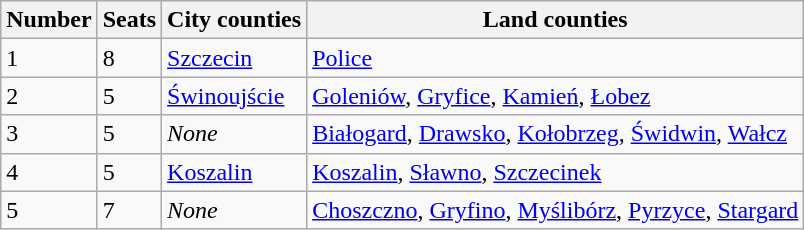<table class=wikitable>
<tr>
<th>Number</th>
<th>Seats</th>
<th>City counties</th>
<th>Land counties</th>
</tr>
<tr>
<td>1</td>
<td>8</td>
<td><a href='#'>Szczecin</a></td>
<td><a href='#'>Police</a></td>
</tr>
<tr>
<td>2</td>
<td>5</td>
<td><a href='#'>Świnoujście</a></td>
<td><a href='#'>Goleniów</a>, <a href='#'>Gryfice</a>, <a href='#'>Kamień</a>, <a href='#'>Łobez</a></td>
</tr>
<tr>
<td>3</td>
<td>5</td>
<td><em>None</em></td>
<td><a href='#'>Białogard</a>, <a href='#'>Drawsko</a>, <a href='#'>Kołobrzeg</a>, <a href='#'>Świdwin</a>, <a href='#'>Wałcz</a></td>
</tr>
<tr>
<td>4</td>
<td>5</td>
<td><a href='#'>Koszalin</a></td>
<td><a href='#'>Koszalin</a>, <a href='#'>Sławno</a>, <a href='#'>Szczecinek</a></td>
</tr>
<tr>
<td>5</td>
<td>7</td>
<td><em>None</em></td>
<td><a href='#'>Choszczno</a>, <a href='#'>Gryfino</a>, <a href='#'>Myślibórz</a>, <a href='#'>Pyrzyce</a>, <a href='#'>Stargard</a></td>
</tr>
</table>
